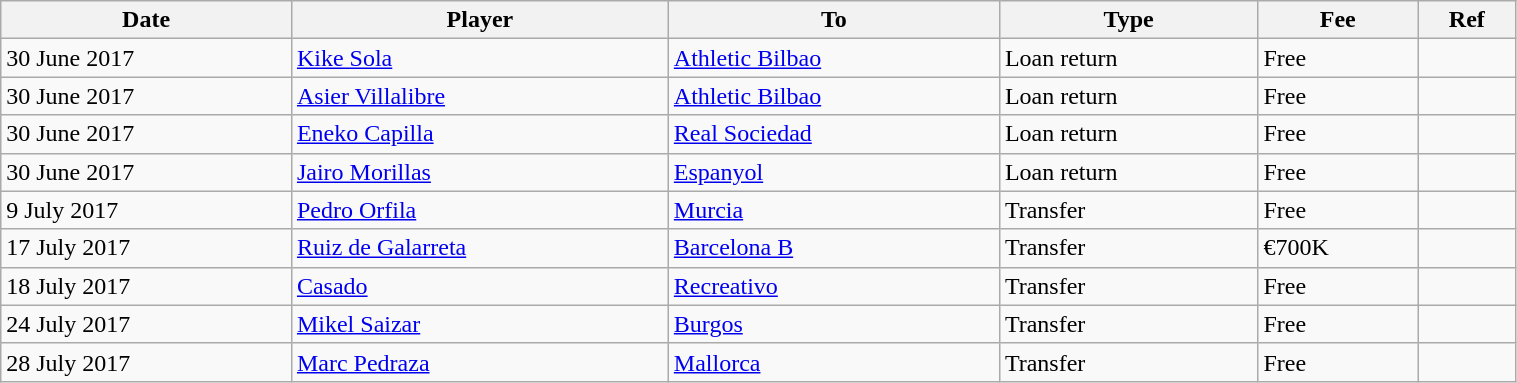<table class="wikitable" style="width:80%;">
<tr>
<th><strong>Date</strong></th>
<th><strong>Player</strong></th>
<th><strong>To</strong></th>
<th><strong>Type</strong></th>
<th><strong>Fee</strong></th>
<th><strong>Ref</strong></th>
</tr>
<tr>
<td>30 June 2017</td>
<td> <a href='#'>Kike Sola</a></td>
<td> <a href='#'>Athletic Bilbao</a></td>
<td>Loan return</td>
<td>Free</td>
<td></td>
</tr>
<tr>
<td>30 June 2017</td>
<td> <a href='#'>Asier Villalibre</a></td>
<td> <a href='#'>Athletic Bilbao</a></td>
<td>Loan return</td>
<td>Free</td>
<td></td>
</tr>
<tr>
<td>30 June 2017</td>
<td> <a href='#'>Eneko Capilla</a></td>
<td> <a href='#'>Real Sociedad</a></td>
<td>Loan return</td>
<td>Free</td>
<td></td>
</tr>
<tr>
<td>30 June 2017</td>
<td> <a href='#'>Jairo Morillas</a></td>
<td> <a href='#'>Espanyol</a></td>
<td>Loan return</td>
<td>Free</td>
<td></td>
</tr>
<tr>
<td>9 July 2017</td>
<td> <a href='#'>Pedro Orfila</a></td>
<td> <a href='#'>Murcia</a></td>
<td>Transfer</td>
<td>Free</td>
<td></td>
</tr>
<tr>
<td>17 July 2017</td>
<td> <a href='#'>Ruiz de Galarreta</a></td>
<td> <a href='#'>Barcelona B</a></td>
<td>Transfer</td>
<td>€700K</td>
<td></td>
</tr>
<tr>
<td>18 July 2017</td>
<td> <a href='#'>Casado</a></td>
<td> <a href='#'>Recreativo</a></td>
<td>Transfer</td>
<td>Free</td>
<td></td>
</tr>
<tr>
<td>24 July 2017</td>
<td> <a href='#'>Mikel Saizar</a></td>
<td> <a href='#'>Burgos</a></td>
<td>Transfer</td>
<td>Free</td>
<td></td>
</tr>
<tr>
<td>28 July 2017</td>
<td> <a href='#'>Marc Pedraza</a></td>
<td> <a href='#'>Mallorca</a></td>
<td>Transfer</td>
<td>Free</td>
<td></td>
</tr>
</table>
